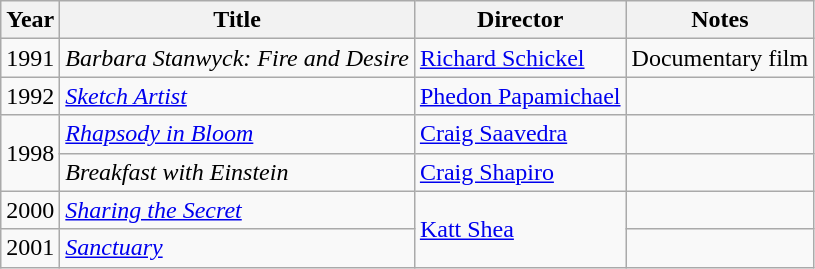<table class="wikitable">
<tr>
<th>Year</th>
<th>Title</th>
<th>Director</th>
<th>Notes</th>
</tr>
<tr>
<td>1991</td>
<td><em>Barbara Stanwyck: Fire and Desire</em></td>
<td><a href='#'>Richard Schickel</a></td>
<td>Documentary film</td>
</tr>
<tr>
<td>1992</td>
<td><em><a href='#'>Sketch Artist</a></em></td>
<td><a href='#'>Phedon Papamichael</a></td>
<td></td>
</tr>
<tr>
<td rowspan=2>1998</td>
<td><em><a href='#'>Rhapsody in Bloom</a></em></td>
<td><a href='#'>Craig Saavedra</a></td>
<td></td>
</tr>
<tr>
<td><em>Breakfast with Einstein</em></td>
<td><a href='#'>Craig Shapiro</a></td>
<td></td>
</tr>
<tr>
<td>2000</td>
<td><em><a href='#'>Sharing the Secret</a></em></td>
<td rowspan=2><a href='#'>Katt Shea</a></td>
<td></td>
</tr>
<tr>
<td>2001</td>
<td><em><a href='#'>Sanctuary</a></em></td>
<td></td>
</tr>
</table>
